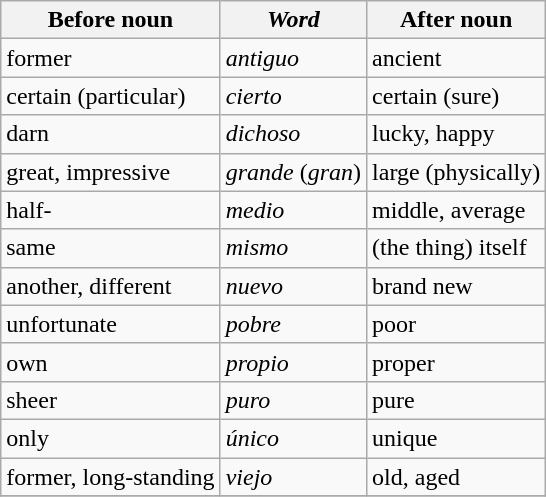<table class="wikitable">
<tr>
<th>Before noun</th>
<th><em>Word</em></th>
<th>After noun</th>
</tr>
<tr>
<td>former</td>
<td><em>antiguo</em></td>
<td>ancient</td>
</tr>
<tr>
<td>certain (particular)</td>
<td><em>cierto</em></td>
<td>certain (sure)</td>
</tr>
<tr>
<td>darn</td>
<td><em>dichoso</em></td>
<td>lucky, happy</td>
</tr>
<tr>
<td>great, impressive</td>
<td><em>grande</em> (<em>gran</em>)</td>
<td>large (physically)</td>
</tr>
<tr>
<td>half-</td>
<td><em>medio</em></td>
<td>middle, average</td>
</tr>
<tr>
<td>same</td>
<td><em>mismo</em></td>
<td>(the thing) itself</td>
</tr>
<tr>
<td>another, different</td>
<td><em>nuevo</em></td>
<td>brand new</td>
</tr>
<tr>
<td>unfortunate</td>
<td><em>pobre</em></td>
<td>poor</td>
</tr>
<tr>
<td>own</td>
<td><em>propio</em></td>
<td>proper</td>
</tr>
<tr>
<td>sheer</td>
<td><em>puro</em></td>
<td>pure</td>
</tr>
<tr>
<td>only</td>
<td><em>único</em></td>
<td>unique</td>
</tr>
<tr>
<td>former, long-standing</td>
<td><em>viejo</em></td>
<td>old, aged</td>
</tr>
<tr>
</tr>
</table>
